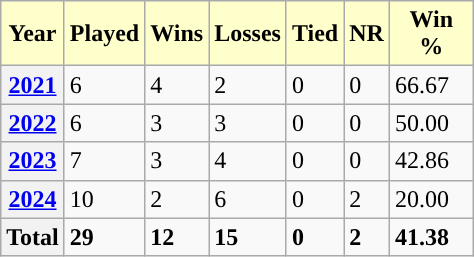<table class="wikitable" style="width:25%;">
<tr>
<th style="background:#ffc;">Year</th>
<th style="background:#ffc;">Played</th>
<th style="background:#ffc;">Wins</th>
<th style="background:#ffc;">Losses</th>
<th style="background:#ffc;">Tied</th>
<th style="background:#ffc;">NR</th>
<th style="background:#ffc;">Win %</th>
</tr>
<tr>
<th><a href='#'>2021</a></th>
<td>6</td>
<td>4</td>
<td>2</td>
<td>0</td>
<td>0</td>
<td>66.67</td>
</tr>
<tr>
<th><a href='#'>2022</a></th>
<td>6</td>
<td>3</td>
<td>3</td>
<td>0</td>
<td>0</td>
<td>50.00</td>
</tr>
<tr>
<th><a href='#'>2023</a></th>
<td>7</td>
<td>3</td>
<td>4</td>
<td>0</td>
<td>0</td>
<td>42.86</td>
</tr>
<tr>
<th><a href='#'>2024</a></th>
<td>10</td>
<td>2</td>
<td>6</td>
<td>0</td>
<td>2</td>
<td>20.00</td>
</tr>
<tr>
<th>Total</th>
<td><strong>29</strong></td>
<td><strong>12</strong></td>
<td><strong>15</strong></td>
<td><strong>0</strong></td>
<td><strong>2</strong></td>
<td><strong>41.38</strong></td>
</tr>
</table>
